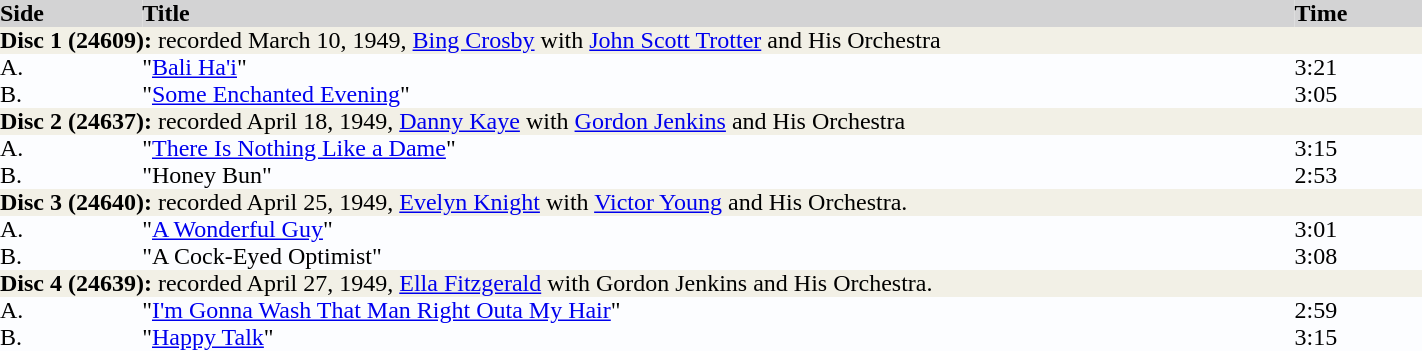<table border="0" cellpadding="0" cellspacing="0" style="width: 75%; margin: 1em 1em 1em 0; background: #FCFDFF; border-collapse: collapse;">
<tr bgcolor=#D3D3D4>
<td width=10%><strong>Side</strong></td>
<td><strong>Title</strong></td>
<td><strong>Time</strong></td>
</tr>
<tr bgcolor=#F2F0E6>
<td colspan=3><strong>Disc 1 (24609):</strong> recorded March 10, 1949, <a href='#'>Bing Crosby</a> with <a href='#'>John Scott Trotter</a> and His Orchestra</td>
</tr>
<tr>
<td>A.</td>
<td>"<a href='#'>Bali Ha'i</a>"</td>
<td>3:21</td>
</tr>
<tr>
<td>B.</td>
<td>"<a href='#'>Some Enchanted Evening</a>"</td>
<td>3:05</td>
</tr>
<tr bgcolor=#F2F0E6>
<td colspan=3><strong>Disc 2 (24637):</strong> recorded April 18, 1949, <a href='#'>Danny Kaye</a> with <a href='#'>Gordon Jenkins</a> and His Orchestra</td>
</tr>
<tr>
<td>A.</td>
<td>"<a href='#'>There Is Nothing Like a Dame</a>"</td>
<td>3:15</td>
</tr>
<tr>
<td>B.</td>
<td>"Honey Bun"</td>
<td>2:53</td>
</tr>
<tr bgcolor=#F2F0E6>
<td colspan=3><strong>Disc 3 (24640):</strong> recorded April 25, 1949, <a href='#'>Evelyn Knight</a> with <a href='#'>Victor Young</a> and His Orchestra.</td>
</tr>
<tr>
<td>A.</td>
<td>"<a href='#'>A Wonderful Guy</a>"</td>
<td>3:01</td>
</tr>
<tr>
<td>B.</td>
<td>"A Cock-Eyed Optimist"</td>
<td>3:08</td>
</tr>
<tr bgcolor=#F2F0E6>
<td colspan=3><strong>Disc 4 (24639):</strong> recorded April 27, 1949, <a href='#'>Ella Fitzgerald</a> with Gordon Jenkins and His Orchestra.</td>
</tr>
<tr>
<td>A.</td>
<td>"<a href='#'>I'm Gonna Wash That Man Right Outa My Hair</a>"</td>
<td>2:59</td>
</tr>
<tr>
<td>B.</td>
<td>"<a href='#'>Happy Talk</a>"</td>
<td>3:15</td>
</tr>
</table>
